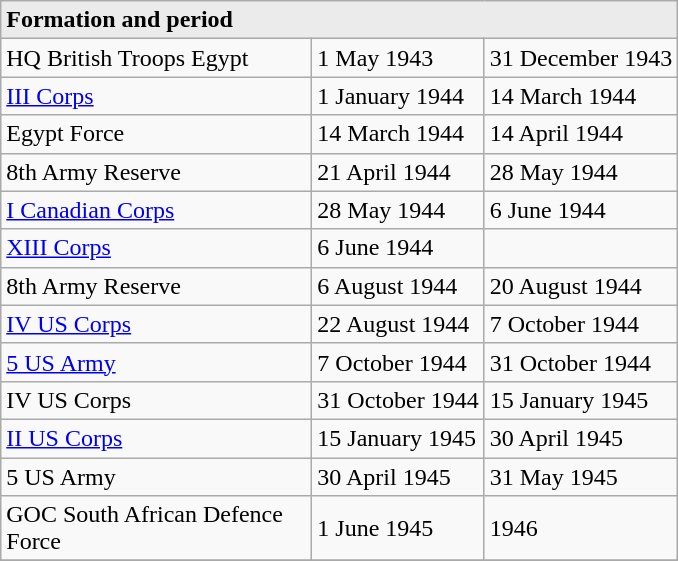<table class="wikitable">
<tr>
<td style="background:#EBEBEB;" colspan="3"><strong>Formation and period</strong></td>
</tr>
<tr>
<td width="200pt">HQ British Troops Egypt</td>
<td>1 May 1943</td>
<td>31 December 1943</td>
</tr>
<tr>
<td width="200pt"><a href='#'>III Corps</a></td>
<td>1 January 1944</td>
<td>14 March 1944</td>
</tr>
<tr>
<td width="200pt">Egypt Force</td>
<td>14 March 1944</td>
<td>14 April 1944</td>
</tr>
<tr>
<td width="200pt">8th Army Reserve</td>
<td>21 April 1944</td>
<td>28 May 1944</td>
</tr>
<tr>
<td width="200pt"><a href='#'>I Canadian Corps</a></td>
<td>28 May 1944</td>
<td>6 June 1944</td>
</tr>
<tr>
<td width="200pt"><a href='#'>XIII Corps</a></td>
<td>6 June 1944</td>
<td></td>
</tr>
<tr>
<td width="200pt">8th Army Reserve</td>
<td>6 August 1944</td>
<td>20 August 1944</td>
</tr>
<tr>
<td width="200pt"><a href='#'>IV US Corps</a></td>
<td>22 August 1944</td>
<td>7 October 1944</td>
</tr>
<tr>
<td width="200pt"><a href='#'>5 US Army</a></td>
<td>7 October 1944</td>
<td>31 October 1944</td>
</tr>
<tr>
<td width="200pt">IV US Corps</td>
<td>31 October 1944</td>
<td>15 January 1945</td>
</tr>
<tr>
<td width="200pt"><a href='#'>II US Corps</a></td>
<td>15 January 1945</td>
<td>30 April 1945</td>
</tr>
<tr>
<td width="200pt">5 US Army</td>
<td>30 April 1945</td>
<td>31 May 1945</td>
</tr>
<tr>
<td width="200pt">GOC South African Defence Force</td>
<td>1 June 1945</td>
<td>1946</td>
</tr>
<tr>
</tr>
</table>
